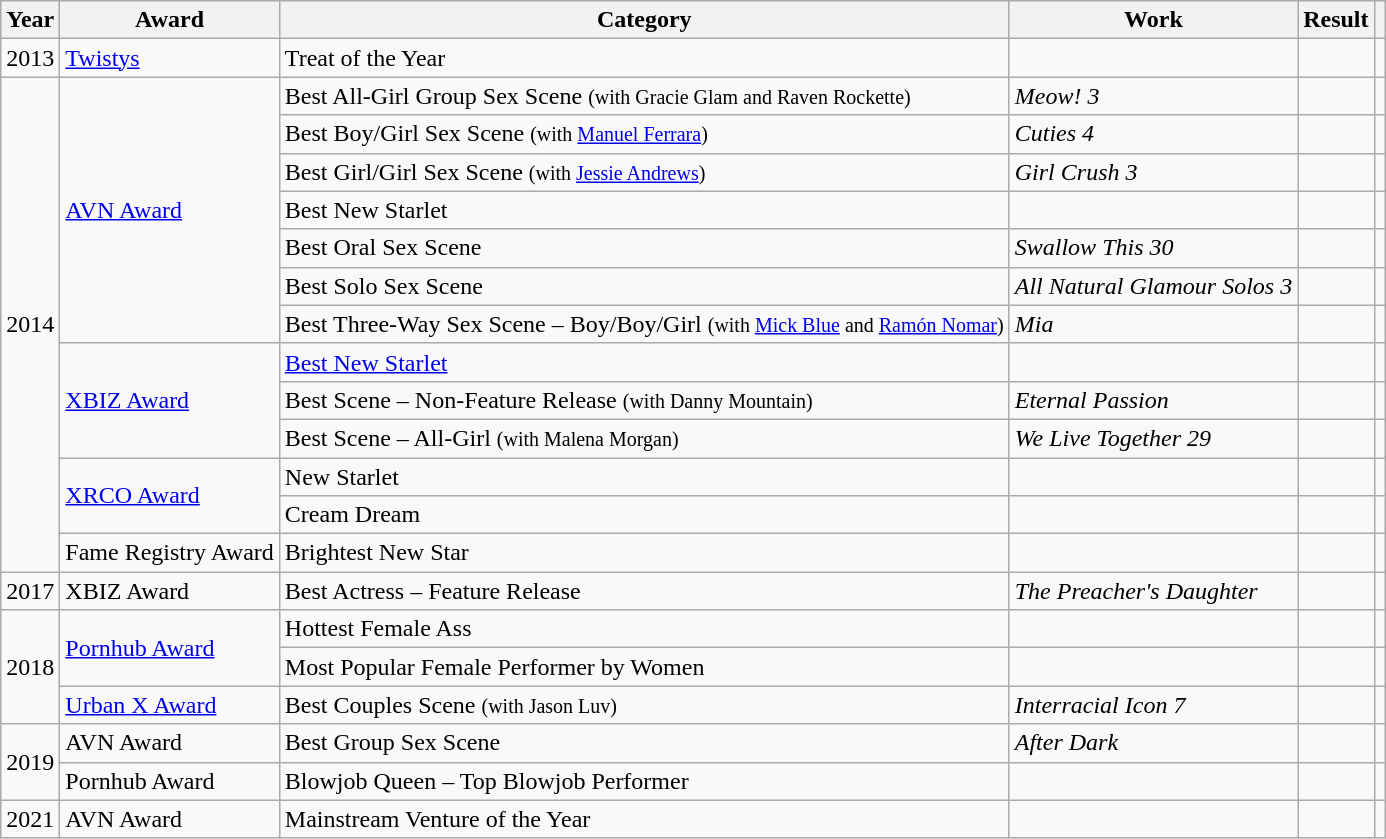<table class="wikitable">
<tr>
<th>Year</th>
<th>Award</th>
<th>Category</th>
<th>Work</th>
<th>Result</th>
<th></th>
</tr>
<tr>
<td>2013</td>
<td><a href='#'>Twistys</a></td>
<td>Treat of the Year</td>
<td></td>
<td></td>
<td></td>
</tr>
<tr>
<td rowspan=13>2014</td>
<td rowspan=7><a href='#'>AVN Award</a></td>
<td>Best All-Girl Group Sex Scene <small>(with Gracie Glam and Raven Rockette)</small></td>
<td><em>Meow! 3</em></td>
<td></td>
<td></td>
</tr>
<tr>
<td>Best Boy/Girl Sex Scene <small>(with <a href='#'>Manuel Ferrara</a>)</small></td>
<td><em>Cuties 4</em></td>
<td></td>
<td></td>
</tr>
<tr>
<td>Best Girl/Girl Sex Scene <small>(with <a href='#'>Jessie Andrews</a>)</small></td>
<td><em>Girl Crush 3</em></td>
<td></td>
<td></td>
</tr>
<tr>
<td>Best New Starlet</td>
<td></td>
<td></td>
<td></td>
</tr>
<tr>
<td>Best Oral Sex Scene</td>
<td><em>Swallow This 30</em></td>
<td></td>
<td></td>
</tr>
<tr>
<td>Best Solo Sex Scene</td>
<td><em>All Natural Glamour Solos 3</em></td>
<td></td>
<td></td>
</tr>
<tr>
<td>Best Three-Way Sex Scene – Boy/Boy/Girl <small>(with <a href='#'>Mick Blue</a> and <a href='#'>Ramón Nomar</a>)</small></td>
<td><em>Mia</em></td>
<td></td>
<td></td>
</tr>
<tr>
<td rowspan=3><a href='#'>XBIZ Award</a></td>
<td><a href='#'>Best New Starlet</a></td>
<td></td>
<td></td>
<td></td>
</tr>
<tr>
<td>Best Scene – Non-Feature Release <small>(with Danny Mountain)</small></td>
<td><em>Eternal Passion</em></td>
<td></td>
<td></td>
</tr>
<tr>
<td>Best Scene – All-Girl <small>(with Malena Morgan)</small></td>
<td><em>We Live Together 29</em></td>
<td></td>
<td></td>
</tr>
<tr>
<td rowspan=2><a href='#'>XRCO Award</a></td>
<td>New Starlet</td>
<td></td>
<td></td>
<td></td>
</tr>
<tr>
<td>Cream Dream</td>
<td></td>
<td></td>
<td></td>
</tr>
<tr>
<td>Fame Registry Award</td>
<td>Brightest New Star</td>
<td></td>
<td></td>
<td></td>
</tr>
<tr>
<td>2017</td>
<td>XBIZ Award</td>
<td>Best Actress – Feature Release</td>
<td><em>The Preacher's Daughter</em></td>
<td></td>
<td></td>
</tr>
<tr>
<td rowspan=3>2018</td>
<td rowspan=2><a href='#'>Pornhub Award</a></td>
<td>Hottest Female Ass</td>
<td></td>
<td></td>
<td></td>
</tr>
<tr>
<td>Most Popular Female Performer by Women</td>
<td></td>
<td></td>
<td></td>
</tr>
<tr>
<td><a href='#'>Urban X Award</a></td>
<td>Best Couples Scene  <small>(with Jason Luv)</small></td>
<td><em>Interracial Icon 7</em></td>
<td></td>
<td></td>
</tr>
<tr>
<td rowspan=2>2019</td>
<td>AVN Award</td>
<td>Best Group Sex Scene</td>
<td><em>After Dark</em></td>
<td></td>
<td></td>
</tr>
<tr>
<td>Pornhub Award</td>
<td>Blowjob Queen – Top Blowjob Performer</td>
<td></td>
<td></td>
<td></td>
</tr>
<tr>
<td>2021</td>
<td>AVN Award</td>
<td>Mainstream Venture of the Year</td>
<td></td>
<td></td>
<td></td>
</tr>
</table>
